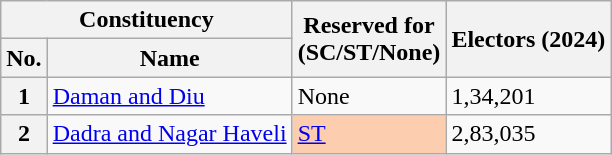<table class="wikitable sortable">
<tr>
<th scope=colgroup colspan="2">Constituency</th>
<th scope=col rowspan=2>Reserved for<br>(SC/ST/None)</th>
<th rowspan="2">Electors (2024)</th>
</tr>
<tr>
<th scope=col>No.</th>
<th scope=col>Name</th>
</tr>
<tr>
<th scope=row>1</th>
<td><a href='#'>Daman and Diu</a></td>
<td>None</td>
<td>1,34,201</td>
</tr>
<tr>
<th scope=row>2</th>
<td><a href='#'>Dadra and Nagar Haveli</a></td>
<td style="background:#fdcdb0;"><a href='#'>ST</a></td>
<td>2,83,035</td>
</tr>
</table>
